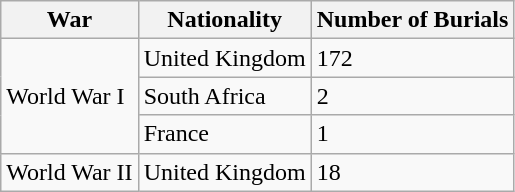<table class="wikitable">
<tr>
<th>War</th>
<th>Nationality</th>
<th>Number of Burials</th>
</tr>
<tr>
<td rowspan="3">World War I</td>
<td>United Kingdom</td>
<td>172</td>
</tr>
<tr>
<td>South Africa</td>
<td>2</td>
</tr>
<tr>
<td>France</td>
<td>1</td>
</tr>
<tr>
<td>World War II</td>
<td>United Kingdom</td>
<td>18</td>
</tr>
</table>
